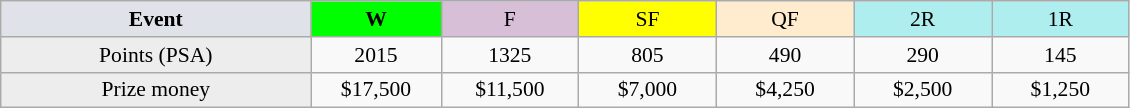<table class=wikitable style=font-size:90%;text-align:center>
<tr>
<td width=200 colspan=1 bgcolor=#dfe2e9><strong>Event</strong></td>
<td width=80 bgcolor=lime><strong>W</strong></td>
<td width=85 bgcolor=#D8BFD8>F</td>
<td width=85 bgcolor=#FFFF00>SF</td>
<td width=85 bgcolor=#ffebcd>QF</td>
<td width=85 bgcolor=#afeeee>2R</td>
<td width=85 bgcolor=#afeeee>1R</td>
</tr>
<tr>
<td bgcolor=#EDEDED>Points (PSA)</td>
<td>2015</td>
<td>1325</td>
<td>805</td>
<td>490</td>
<td>290</td>
<td>145</td>
</tr>
<tr>
<td bgcolor=#EDEDED>Prize money</td>
<td>$17,500</td>
<td>$11,500</td>
<td>$7,000</td>
<td>$4,250</td>
<td>$2,500</td>
<td>$1,250</td>
</tr>
</table>
